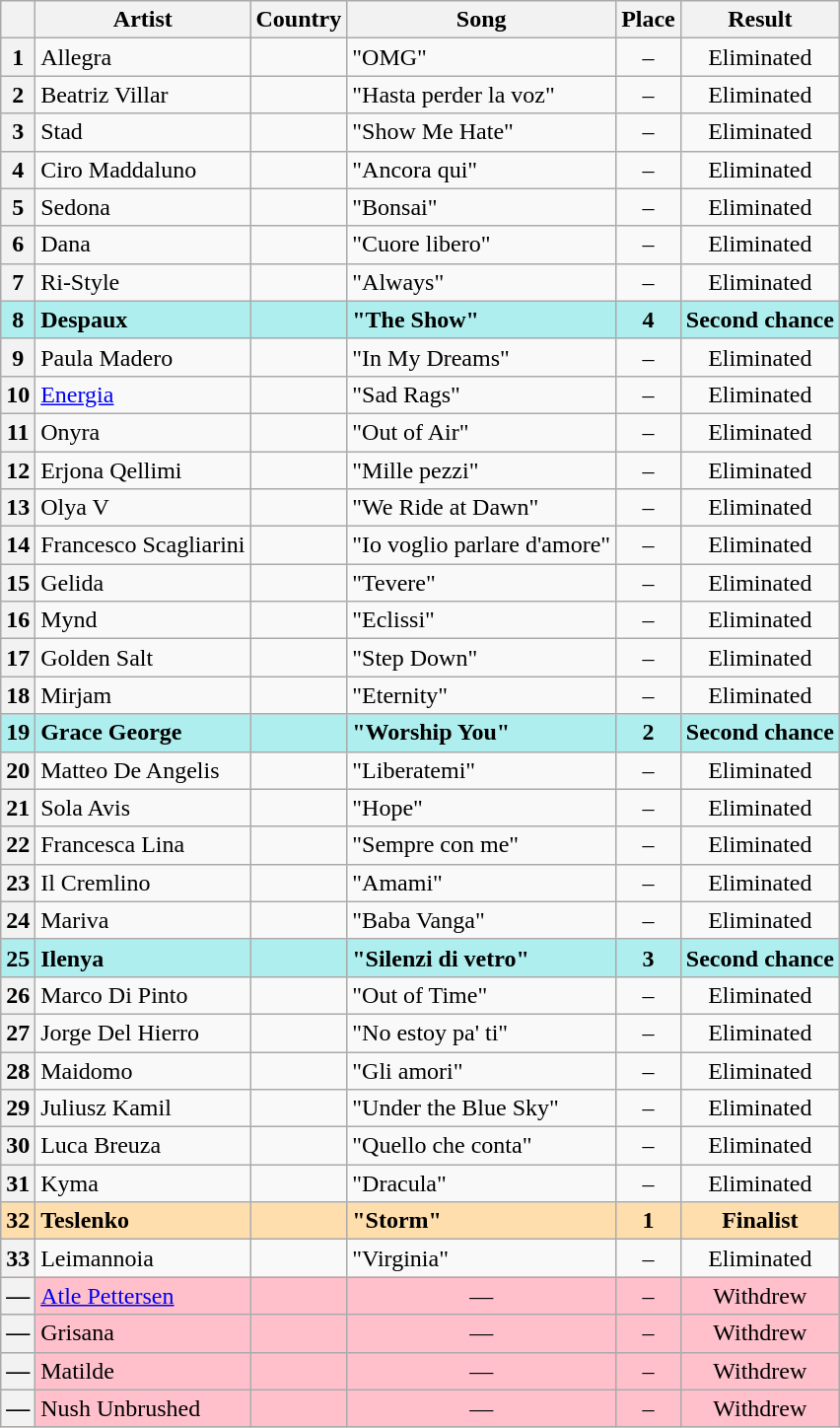<table class="sortable wikitable plainrowheaders" style="margin: 1em auto 1em auto; text-align:center;">
<tr>
<th></th>
<th>Artist</th>
<th>Country</th>
<th>Song</th>
<th>Place</th>
<th>Result</th>
</tr>
<tr>
<th scope="row" style="text-align:center;">1</th>
<td align="left">Allegra</td>
<td align="left"></td>
<td align="left">"OMG"</td>
<td data-sort-value="5">–</td>
<td data-sort-value="5">Eliminated</td>
</tr>
<tr>
<th scope="row" style="text-align:center;">2</th>
<td align="left">Beatriz Villar</td>
<td align="left"></td>
<td align="left">"Hasta perder la voz"</td>
<td data-sort-value="5">–</td>
<td data-sort-value="5">Eliminated</td>
</tr>
<tr>
<th scope="row" style="text-align:center;">3</th>
<td align="left">Stad</td>
<td align="left"></td>
<td align="left">"Show Me Hate"</td>
<td data-sort-value="5">–</td>
<td data-sort-value="5">Eliminated</td>
</tr>
<tr>
<th scope="row" style="text-align:center;">4</th>
<td align="left">Ciro Maddaluno</td>
<td align="left"></td>
<td align="left">"Ancora qui"</td>
<td data-sort-value="5">–</td>
<td data-sort-value="5">Eliminated</td>
</tr>
<tr>
<th scope="row" style="text-align:center;">5</th>
<td align="left">Sedona</td>
<td align="left"></td>
<td align="left">"Bonsai"</td>
<td data-sort-value="5">–</td>
<td data-sort-value="5">Eliminated</td>
</tr>
<tr>
<th scope="row" style="text-align:center;">6</th>
<td align="left">Dana</td>
<td align="left"></td>
<td align="left">"Cuore libero"</td>
<td data-sort-value="5">–</td>
<td data-sort-value="5">Eliminated</td>
</tr>
<tr>
<th scope="row" style="text-align:center;">7</th>
<td align="left">Ri-Style</td>
<td align="left"></td>
<td align="left">"Always"</td>
<td data-sort-value="5">–</td>
<td data-sort-value="5">Eliminated</td>
</tr>
<tr style="font-weight:bold; background:paleturquoise;">
<th scope="row" style="text-align:center; font-weight:bold; background:paleturquoise;">8</th>
<td align="left">Despaux</td>
<td align="left"></td>
<td align="left">"The Show"</td>
<td data-sort-value="4">4</td>
<td data-sort-value="4">Second chance</td>
</tr>
<tr>
<th scope="row" style="text-align:center;">9</th>
<td align="left">Paula Madero</td>
<td align="left"></td>
<td align="left">"In My Dreams"</td>
<td data-sort-value="5">–</td>
<td data-sort-value="5">Eliminated</td>
</tr>
<tr>
<th scope="row" style="text-align:center;">10</th>
<td align="left"><a href='#'>Energia</a></td>
<td align="left"></td>
<td align="left">"Sad Rags"</td>
<td data-sort-value="5">–</td>
<td data-sort-value="5">Eliminated</td>
</tr>
<tr>
<th scope="row" style="text-align:center;">11</th>
<td align="left">Onyra</td>
<td align="left"></td>
<td align="left">"Out of Air"</td>
<td data-sort-value="5">–</td>
<td data-sort-value="5">Eliminated</td>
</tr>
<tr>
<th scope="row" style="text-align:center;">12</th>
<td align="left">Erjona Qellimi</td>
<td align="left"></td>
<td align="left">"Mille pezzi"</td>
<td data-sort-value="5">–</td>
<td data-sort-value="5">Eliminated</td>
</tr>
<tr>
<th scope="row" style="text-align:center;">13</th>
<td align="left">Olya V</td>
<td align="left"></td>
<td align="left">"We Ride at Dawn"</td>
<td data-sort-value="5">–</td>
<td data-sort-value="5">Eliminated</td>
</tr>
<tr>
<th scope="row" style="text-align:center;">14</th>
<td align="left">Francesco Scagliarini</td>
<td align="left"></td>
<td align="left">"Io voglio parlare d'amore"</td>
<td data-sort-value="5">–</td>
<td data-sort-value="5">Eliminated</td>
</tr>
<tr>
<th scope="row" style="text-align:center;">15</th>
<td align="left">Gelida</td>
<td align="left"></td>
<td align="left">"Tevere"</td>
<td data-sort-value="5">–</td>
<td data-sort-value="5">Eliminated</td>
</tr>
<tr>
<th scope="row" style="text-align:center;">16</th>
<td align="left">Mynd</td>
<td align="left"></td>
<td align="left">"Eclissi"</td>
<td data-sort-value="5">–</td>
<td data-sort-value="5">Eliminated</td>
</tr>
<tr>
<th scope="row" style="text-align:center;">17</th>
<td align="left">Golden Salt</td>
<td align="left"></td>
<td align="left">"Step Down"</td>
<td data-sort-value="5">–</td>
<td data-sort-value="5">Eliminated</td>
</tr>
<tr>
<th scope="row" style="text-align:center;">18</th>
<td align="left">Mirjam</td>
<td align="left"></td>
<td align="left">"Eternity"</td>
<td data-sort-value="5">–</td>
<td data-sort-value="5">Eliminated</td>
</tr>
<tr style="font-weight:bold; background:paleturquoise;">
<th scope="row" style="text-align:center; font-weight:bold; background:paleturquoise;">19</th>
<td align="left">Grace George</td>
<td align="left"></td>
<td align="left">"Worship You"</td>
<td data-sort-value="2">2</td>
<td data-sort-value="2">Second chance</td>
</tr>
<tr>
<th scope="row" style="text-align:center;">20</th>
<td align="left">Matteo De Angelis</td>
<td align="left"></td>
<td align="left">"Liberatemi"</td>
<td data-sort-value="5">–</td>
<td data-sort-value="5">Eliminated</td>
</tr>
<tr>
<th scope="row" style="text-align:center;">21</th>
<td align="left">Sola Avis</td>
<td align="left"></td>
<td align="left">"Hope"</td>
<td data-sort-value="5">–</td>
<td data-sort-value="5">Eliminated</td>
</tr>
<tr>
<th scope="row" style="text-align:center;">22</th>
<td align="left">Francesca Lina</td>
<td align="left"></td>
<td align="left">"Sempre con me"</td>
<td data-sort-value="5">–</td>
<td data-sort-value="5">Eliminated</td>
</tr>
<tr>
<th scope="row" style="text-align:center;">23</th>
<td align="left">Il Cremlino</td>
<td align="left"></td>
<td align="left">"Amami"</td>
<td data-sort-value="5">–</td>
<td data-sort-value="5">Eliminated</td>
</tr>
<tr>
<th scope="row" style="text-align:center;">24</th>
<td align="left">Mariva</td>
<td align="left"></td>
<td align="left">"Baba Vanga"</td>
<td data-sort-value="5">–</td>
<td data-sort-value="5">Eliminated</td>
</tr>
<tr style="font-weight:bold; background:paleturquoise;">
<th scope="row" style="text-align:center; font-weight:bold; background:paleturquoise;">25</th>
<td align="left">Ilenya</td>
<td align="left"></td>
<td align="left">"Silenzi di vetro"</td>
<td data-sort-value="3">3</td>
<td data-sort-value="3">Second chance</td>
</tr>
<tr>
<th scope="row" style="text-align:center;">26</th>
<td align="left">Marco Di Pinto</td>
<td align="left"></td>
<td align="left">"Out of Time"</td>
<td data-sort-value="5">–</td>
<td data-sort-value="5">Eliminated</td>
</tr>
<tr>
<th scope="row" style="text-align:center;">27</th>
<td align="left">Jorge Del Hierro</td>
<td align="left"></td>
<td align="left">"No estoy pa' ti"</td>
<td data-sort-value="5">–</td>
<td data-sort-value="5">Eliminated</td>
</tr>
<tr>
<th scope="row" style="text-align:center;">28</th>
<td align="left">Maidomo</td>
<td align="left"></td>
<td align="left">"Gli amori"</td>
<td data-sort-value="5">–</td>
<td data-sort-value="5">Eliminated</td>
</tr>
<tr>
<th scope="row" style="text-align:center;">29</th>
<td align="left">Juliusz Kamil</td>
<td align="left"></td>
<td align="left">"Under the Blue Sky"</td>
<td data-sort-value="5">–</td>
<td data-sort-value="5">Eliminated</td>
</tr>
<tr>
<th scope="row" style="text-align:center;">30</th>
<td align="left">Luca Breuza</td>
<td align="left"></td>
<td align="left">"Quello che conta"</td>
<td data-sort-value="5">–</td>
<td data-sort-value="5">Eliminated</td>
</tr>
<tr>
<th scope="row" style="text-align:center;">31</th>
<td align="left">Kyma</td>
<td align="left"></td>
<td align="left">"Dracula"</td>
<td data-sort-value="5">–</td>
<td data-sort-value="5">Eliminated</td>
</tr>
<tr style="font-weight:bold; background:navajowhite;">
<th scope="row" style="text-align:center; font-weight:bold; background:navajowhite;">32</th>
<td align="left">Teslenko</td>
<td align="left"></td>
<td align="left">"Storm"</td>
<td>1</td>
<td data-sort-value="1">Finalist</td>
</tr>
<tr>
<th scope="row" style="text-align:center;">33</th>
<td align="left">Leimannoia</td>
<td align="left"></td>
<td align="left">"Virginia"</td>
<td data-sort-value="5">–</td>
<td data-sort-value="5">Eliminated</td>
</tr>
<tr class=sortbottom style="background:pink;">
<th scope="row" style="text-align:center;">—</th>
<td align="left"><a href='#'>Atle Pettersen</a></td>
<td align="left"></td>
<td>—</td>
<td data-sort-value="5">–</td>
<td data-sort-value="6">Withdrew</td>
</tr>
<tr class=sortbottom style="background:pink;">
<th scope="row" style="text-align:center;">—</th>
<td align="left">Grisana</td>
<td align="left"></td>
<td>—</td>
<td data-sort-value="5">–</td>
<td data-sort-value="6">Withdrew</td>
</tr>
<tr class=sortbottom style="background:pink;">
<th scope="row" style="text-align:center;">—</th>
<td align="left">Matilde</td>
<td align="left"></td>
<td>—</td>
<td data-sort-value="5">–</td>
<td data-sort-value="6">Withdrew</td>
</tr>
<tr class=sortbottom style="background:pink;">
<th scope="row" style="text-align:center;">—</th>
<td align="left">Nush Unbrushed</td>
<td align="left"></td>
<td>—</td>
<td data-sort-value="5">–</td>
<td data-sort-value="6">Withdrew</td>
</tr>
</table>
